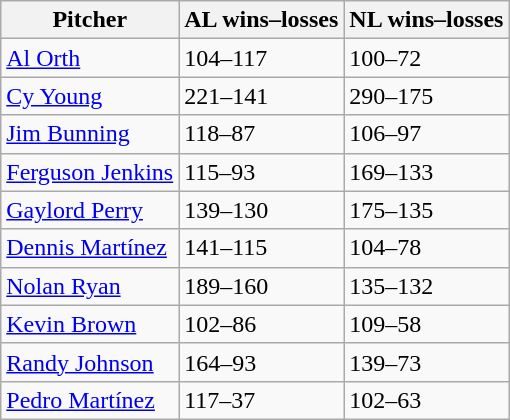<table class="wikitable">
<tr>
<th>Pitcher</th>
<th>AL wins–losses</th>
<th>NL wins–losses</th>
</tr>
<tr>
<td><a href='#'>Al Orth</a></td>
<td>104–117</td>
<td>100–72</td>
</tr>
<tr>
<td><a href='#'>Cy Young</a></td>
<td>221–141</td>
<td>290–175</td>
</tr>
<tr>
<td><a href='#'>Jim Bunning</a></td>
<td>118–87</td>
<td>106–97</td>
</tr>
<tr>
<td><a href='#'>Ferguson Jenkins</a></td>
<td>115–93</td>
<td>169–133</td>
</tr>
<tr>
<td><a href='#'>Gaylord Perry</a></td>
<td>139–130</td>
<td>175–135</td>
</tr>
<tr>
<td><a href='#'>Dennis Martínez</a></td>
<td>141–115</td>
<td>104–78</td>
</tr>
<tr>
<td><a href='#'>Nolan Ryan</a></td>
<td>189–160</td>
<td>135–132</td>
</tr>
<tr>
<td><a href='#'>Kevin Brown</a></td>
<td>102–86</td>
<td>109–58</td>
</tr>
<tr>
<td><a href='#'>Randy Johnson</a></td>
<td>164–93</td>
<td>139–73</td>
</tr>
<tr>
<td><a href='#'>Pedro Martínez</a></td>
<td>117–37</td>
<td>102–63</td>
</tr>
</table>
